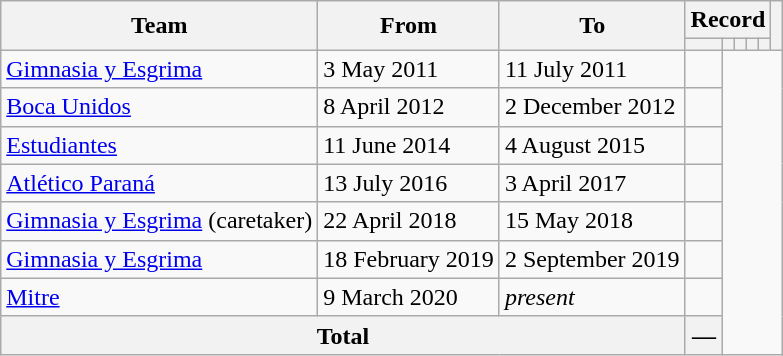<table class=wikitable style="text-align:center">
<tr>
<th rowspan=2>Team</th>
<th rowspan=2>From</th>
<th rowspan=2>To</th>
<th colspan=5>Record</th>
<th rowspan=2></th>
</tr>
<tr>
<th></th>
<th></th>
<th></th>
<th></th>
<th></th>
</tr>
<tr>
<td align=left><a href='#'>Gimnasia y Esgrima</a></td>
<td align=left>3 May 2011</td>
<td align=left>11 July 2011<br></td>
<td></td>
</tr>
<tr>
<td align=left><a href='#'>Boca Unidos</a></td>
<td align=left>8 April 2012</td>
<td align=left>2 December 2012<br></td>
<td></td>
</tr>
<tr>
<td align=left><a href='#'>Estudiantes</a></td>
<td align=left>11 June 2014</td>
<td align=left>4 August 2015<br></td>
<td></td>
</tr>
<tr>
<td align=left><a href='#'>Atlético Paraná</a></td>
<td align=left>13 July 2016</td>
<td align=left>3 April 2017<br></td>
<td></td>
</tr>
<tr>
<td align=left><a href='#'>Gimnasia y Esgrima</a> (caretaker)</td>
<td align=left>22 April 2018</td>
<td align=left>15 May 2018<br></td>
<td></td>
</tr>
<tr>
<td align=left><a href='#'>Gimnasia y Esgrima</a></td>
<td align=left>18 February 2019</td>
<td align=left>2 September 2019<br></td>
<td></td>
</tr>
<tr>
<td align=left><a href='#'>Mitre</a></td>
<td align=left>9 March 2020</td>
<td align=left><em>present</em><br></td>
<td></td>
</tr>
<tr>
<th colspan=3>Total<br></th>
<th>—</th>
</tr>
</table>
